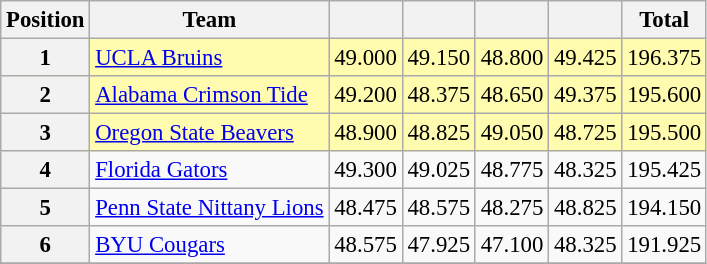<table class="wikitable sortable" style="text-align:center; font-size:95%">
<tr>
<th scope=col>Position</th>
<th scope=col>Team</th>
<th scope=col></th>
<th scope=col></th>
<th scope=col></th>
<th scope=col></th>
<th scope=col>Total</th>
</tr>
<tr bgcolor=fffcaf>
<th scope=row>1</th>
<td align=left><a href='#'>UCLA Bruins</a></td>
<td>49.000</td>
<td>49.150</td>
<td>48.800</td>
<td>49.425</td>
<td>196.375</td>
</tr>
<tr bgcolor=fffcaf>
<th scope=row>2</th>
<td align=left><a href='#'>Alabama Crimson Tide</a></td>
<td>49.200</td>
<td>48.375</td>
<td>48.650</td>
<td>49.375</td>
<td>195.600</td>
</tr>
<tr bgcolor=fffcaf>
<th scope=row>3</th>
<td align=left><a href='#'>Oregon State Beavers</a></td>
<td>48.900</td>
<td>48.825</td>
<td>49.050</td>
<td>48.725</td>
<td>195.500</td>
</tr>
<tr>
<th scope=row>4</th>
<td align=left><a href='#'>Florida Gators</a></td>
<td>49.300</td>
<td>49.025</td>
<td>48.775</td>
<td>48.325</td>
<td>195.425</td>
</tr>
<tr>
<th scope=row>5</th>
<td align=left><a href='#'>Penn State Nittany Lions</a></td>
<td>48.475</td>
<td>48.575</td>
<td>48.275</td>
<td>48.825</td>
<td>194.150</td>
</tr>
<tr>
<th scope=row>6</th>
<td align=left><a href='#'>BYU Cougars</a></td>
<td>48.575</td>
<td>47.925</td>
<td>47.100</td>
<td>48.325</td>
<td>191.925</td>
</tr>
<tr>
</tr>
</table>
